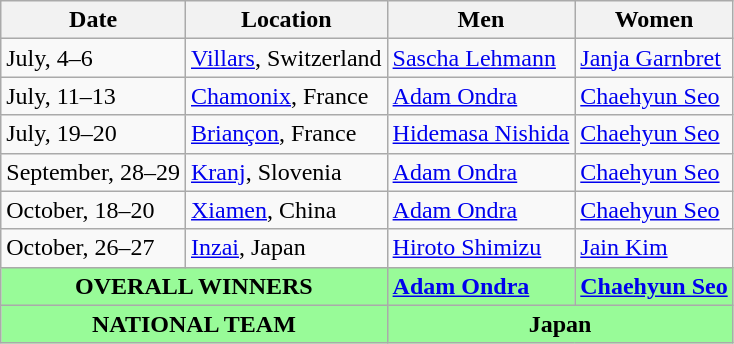<table class="wikitable">
<tr>
<th>Date</th>
<th>Location</th>
<th>Men</th>
<th>Women</th>
</tr>
<tr>
<td>July, 4–6</td>
<td> <a href='#'>Villars</a>, Switzerland</td>
<td> <a href='#'>Sascha Lehmann</a></td>
<td> <a href='#'>Janja Garnbret</a></td>
</tr>
<tr>
<td>July, 11–13</td>
<td> <a href='#'>Chamonix</a>, France</td>
<td> <a href='#'>Adam Ondra</a></td>
<td> <a href='#'>Chaehyun Seo</a></td>
</tr>
<tr>
<td>July, 19–20</td>
<td> <a href='#'>Briançon</a>, France</td>
<td> <a href='#'>Hidemasa Nishida</a></td>
<td> <a href='#'>Chaehyun Seo</a></td>
</tr>
<tr>
<td>September, 28–29</td>
<td> <a href='#'>Kranj</a>, Slovenia</td>
<td> <a href='#'>Adam Ondra</a></td>
<td> <a href='#'>Chaehyun Seo</a></td>
</tr>
<tr>
<td>October, 18–20</td>
<td> <a href='#'>Xiamen</a>, China</td>
<td> <a href='#'>Adam Ondra</a></td>
<td> <a href='#'>Chaehyun Seo</a></td>
</tr>
<tr>
<td>October, 26–27</td>
<td> <a href='#'>Inzai</a>, Japan</td>
<td> <a href='#'>Hiroto Shimizu</a></td>
<td> <a href='#'>Jain Kim</a></td>
</tr>
<tr style="background:#98FB98">
<td colspan="2" align="center"><strong>OVERALL WINNERS</strong></td>
<td> <strong><a href='#'>Adam Ondra</a></strong></td>
<td> <strong><a href='#'>Chaehyun Seo</a></strong></td>
</tr>
<tr style="background:#98FB98">
<td colspan="2" align="center"><strong>NATIONAL TEAM</strong></td>
<td colspan="2" align="center"> <strong>Japan</strong></td>
</tr>
</table>
